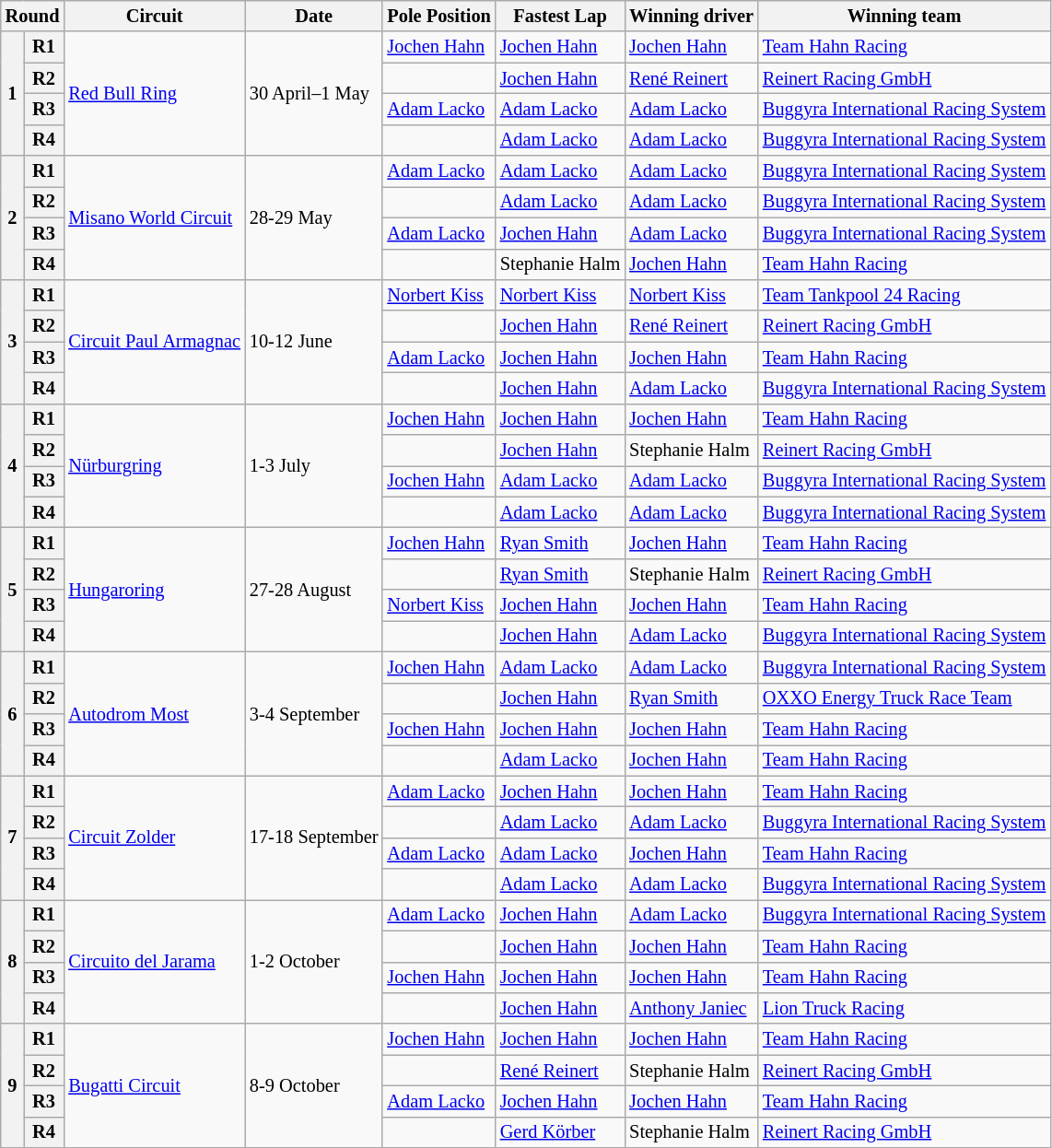<table class="wikitable" style="font-size: 85%">
<tr>
<th colspan=2>Round</th>
<th>Circuit</th>
<th>Date</th>
<th>Pole Position</th>
<th>Fastest Lap</th>
<th>Winning driver</th>
<th>Winning team</th>
</tr>
<tr>
<th rowspan=4>1</th>
<th>R1</th>
<td rowspan=4> <a href='#'>Red Bull Ring</a></td>
<td rowspan=4>30 April–1 May</td>
<td> <a href='#'>Jochen Hahn</a></td>
<td> <a href='#'>Jochen Hahn</a></td>
<td> <a href='#'>Jochen Hahn</a></td>
<td> <a href='#'>Team Hahn Racing</a></td>
</tr>
<tr>
<th>R2</th>
<td></td>
<td> <a href='#'>Jochen Hahn</a></td>
<td> <a href='#'>René Reinert</a></td>
<td> <a href='#'>Reinert Racing GmbH</a></td>
</tr>
<tr>
<th>R3</th>
<td> <a href='#'>Adam Lacko</a></td>
<td> <a href='#'>Adam Lacko</a></td>
<td> <a href='#'>Adam Lacko</a></td>
<td> <a href='#'>Buggyra International Racing System</a></td>
</tr>
<tr>
<th>R4</th>
<td></td>
<td> <a href='#'>Adam Lacko</a></td>
<td> <a href='#'>Adam Lacko</a></td>
<td> <a href='#'>Buggyra International Racing System</a></td>
</tr>
<tr>
<th rowspan=4>2</th>
<th>R1</th>
<td rowspan=4> <a href='#'>Misano World Circuit</a></td>
<td rowspan=4>28-29 May</td>
<td> <a href='#'>Adam Lacko</a></td>
<td> <a href='#'>Adam Lacko</a></td>
<td> <a href='#'>Adam Lacko</a></td>
<td> <a href='#'>Buggyra International Racing System</a></td>
</tr>
<tr>
<th>R2</th>
<td></td>
<td> <a href='#'>Adam Lacko</a></td>
<td> <a href='#'>Adam Lacko</a></td>
<td> <a href='#'>Buggyra International Racing System</a></td>
</tr>
<tr>
<th>R3</th>
<td> <a href='#'>Adam Lacko</a></td>
<td> <a href='#'>Jochen Hahn</a></td>
<td> <a href='#'>Adam Lacko</a></td>
<td> <a href='#'>Buggyra International Racing System</a></td>
</tr>
<tr>
<th>R4</th>
<td></td>
<td> Stephanie Halm</td>
<td> <a href='#'>Jochen Hahn</a></td>
<td> <a href='#'>Team Hahn Racing</a></td>
</tr>
<tr>
<th rowspan=4>3</th>
<th>R1</th>
<td rowspan=4> <a href='#'>Circuit Paul Armagnac</a></td>
<td rowspan=4>10-12 June</td>
<td> <a href='#'>Norbert Kiss</a></td>
<td> <a href='#'>Norbert Kiss</a></td>
<td> <a href='#'>Norbert Kiss</a></td>
<td> <a href='#'>Team Tankpool 24 Racing</a></td>
</tr>
<tr>
<th>R2</th>
<td></td>
<td> <a href='#'>Jochen Hahn</a></td>
<td> <a href='#'>René Reinert</a></td>
<td> <a href='#'>Reinert Racing GmbH</a></td>
</tr>
<tr>
<th>R3</th>
<td> <a href='#'>Adam Lacko</a></td>
<td> <a href='#'>Jochen Hahn</a></td>
<td> <a href='#'>Jochen Hahn</a></td>
<td> <a href='#'>Team Hahn Racing</a></td>
</tr>
<tr>
<th>R4</th>
<td></td>
<td> <a href='#'>Jochen Hahn</a></td>
<td> <a href='#'>Adam Lacko</a></td>
<td> <a href='#'>Buggyra International Racing System</a></td>
</tr>
<tr>
<th rowspan=4>4</th>
<th>R1</th>
<td rowspan=4> <a href='#'>Nürburgring</a></td>
<td rowspan=4>1-3 July</td>
<td> <a href='#'>Jochen Hahn</a></td>
<td> <a href='#'>Jochen Hahn</a></td>
<td> <a href='#'>Jochen Hahn</a></td>
<td> <a href='#'>Team Hahn Racing</a></td>
</tr>
<tr>
<th>R2</th>
<td></td>
<td> <a href='#'>Jochen Hahn</a></td>
<td> Stephanie Halm</td>
<td> <a href='#'>Reinert Racing GmbH</a></td>
</tr>
<tr>
<th>R3</th>
<td> <a href='#'>Jochen Hahn</a></td>
<td> <a href='#'>Adam Lacko</a></td>
<td> <a href='#'>Adam Lacko</a></td>
<td> <a href='#'>Buggyra International Racing System</a></td>
</tr>
<tr>
<th>R4</th>
<td></td>
<td> <a href='#'>Adam Lacko</a></td>
<td> <a href='#'>Adam Lacko</a></td>
<td> <a href='#'>Buggyra International Racing System</a></td>
</tr>
<tr>
<th rowspan=4>5</th>
<th>R1</th>
<td rowspan=4> <a href='#'>Hungaroring</a></td>
<td rowspan=4>27-28 August</td>
<td> <a href='#'>Jochen Hahn</a></td>
<td> <a href='#'>Ryan Smith</a></td>
<td> <a href='#'>Jochen Hahn</a></td>
<td> <a href='#'>Team Hahn Racing</a></td>
</tr>
<tr>
<th>R2</th>
<td></td>
<td> <a href='#'>Ryan Smith</a></td>
<td> Stephanie Halm</td>
<td> <a href='#'>Reinert Racing GmbH</a></td>
</tr>
<tr>
<th>R3</th>
<td> <a href='#'>Norbert Kiss</a></td>
<td> <a href='#'>Jochen Hahn</a></td>
<td> <a href='#'>Jochen Hahn</a></td>
<td> <a href='#'>Team Hahn Racing</a></td>
</tr>
<tr>
<th>R4</th>
<td></td>
<td> <a href='#'>Jochen Hahn</a></td>
<td> <a href='#'>Adam Lacko</a></td>
<td> <a href='#'>Buggyra International Racing System</a></td>
</tr>
<tr>
<th rowspan=4>6</th>
<th>R1</th>
<td rowspan=4> <a href='#'>Autodrom Most</a></td>
<td rowspan=4>3-4 September</td>
<td> <a href='#'>Jochen Hahn</a></td>
<td> <a href='#'>Adam Lacko</a></td>
<td> <a href='#'>Adam Lacko</a></td>
<td> <a href='#'>Buggyra International Racing System</a></td>
</tr>
<tr>
<th>R2</th>
<td></td>
<td> <a href='#'>Jochen Hahn</a></td>
<td> <a href='#'>Ryan Smith</a></td>
<td> <a href='#'>OXXO Energy Truck Race Team</a></td>
</tr>
<tr>
<th>R3</th>
<td> <a href='#'>Jochen Hahn</a></td>
<td> <a href='#'>Jochen Hahn</a></td>
<td> <a href='#'>Jochen Hahn</a></td>
<td> <a href='#'>Team Hahn Racing</a></td>
</tr>
<tr>
<th>R4</th>
<td></td>
<td> <a href='#'>Adam Lacko</a></td>
<td> <a href='#'>Jochen Hahn</a></td>
<td> <a href='#'>Team Hahn Racing</a></td>
</tr>
<tr>
<th rowspan=4>7</th>
<th>R1</th>
<td rowspan=4> <a href='#'>Circuit Zolder</a></td>
<td rowspan=4>17-18 September</td>
<td> <a href='#'>Adam Lacko</a></td>
<td> <a href='#'>Jochen Hahn</a></td>
<td> <a href='#'>Jochen Hahn</a></td>
<td> <a href='#'>Team Hahn Racing</a></td>
</tr>
<tr>
<th>R2</th>
<td></td>
<td> <a href='#'>Adam Lacko</a></td>
<td> <a href='#'>Adam Lacko</a></td>
<td> <a href='#'>Buggyra International Racing System</a></td>
</tr>
<tr>
<th>R3</th>
<td> <a href='#'>Adam Lacko</a></td>
<td> <a href='#'>Adam Lacko</a></td>
<td> <a href='#'>Jochen Hahn</a></td>
<td> <a href='#'>Team Hahn Racing</a></td>
</tr>
<tr>
<th>R4</th>
<td></td>
<td> <a href='#'>Adam Lacko</a></td>
<td> <a href='#'>Adam Lacko</a></td>
<td> <a href='#'>Buggyra International Racing System</a></td>
</tr>
<tr>
<th rowspan=4>8</th>
<th>R1</th>
<td rowspan=4> <a href='#'>Circuito del Jarama</a></td>
<td rowspan=4>1-2 October</td>
<td> <a href='#'>Adam Lacko</a></td>
<td> <a href='#'>Jochen Hahn</a></td>
<td> <a href='#'>Adam Lacko</a></td>
<td> <a href='#'>Buggyra International Racing System</a></td>
</tr>
<tr>
<th>R2</th>
<td></td>
<td> <a href='#'>Jochen Hahn</a></td>
<td> <a href='#'>Jochen Hahn</a></td>
<td> <a href='#'>Team Hahn Racing</a></td>
</tr>
<tr>
<th>R3</th>
<td> <a href='#'>Jochen Hahn</a></td>
<td> <a href='#'>Jochen Hahn</a></td>
<td> <a href='#'>Jochen Hahn</a></td>
<td> <a href='#'>Team Hahn Racing</a></td>
</tr>
<tr>
<th>R4</th>
<td></td>
<td> <a href='#'>Jochen Hahn</a></td>
<td> <a href='#'>Anthony Janiec</a></td>
<td> <a href='#'>Lion Truck Racing</a></td>
</tr>
<tr>
<th rowspan=4>9</th>
<th>R1</th>
<td rowspan=4> <a href='#'>Bugatti Circuit</a></td>
<td rowspan=4>8-9 October</td>
<td> <a href='#'>Jochen Hahn</a></td>
<td> <a href='#'>Jochen Hahn</a></td>
<td> <a href='#'>Jochen Hahn</a></td>
<td> <a href='#'>Team Hahn Racing</a></td>
</tr>
<tr>
<th>R2</th>
<td></td>
<td> <a href='#'>René Reinert</a></td>
<td> Stephanie Halm</td>
<td> <a href='#'>Reinert Racing GmbH</a></td>
</tr>
<tr>
<th>R3</th>
<td> <a href='#'>Adam Lacko</a></td>
<td> <a href='#'>Jochen Hahn</a></td>
<td> <a href='#'>Jochen Hahn</a></td>
<td> <a href='#'>Team Hahn Racing</a></td>
</tr>
<tr>
<th>R4</th>
<td></td>
<td> <a href='#'>Gerd Körber</a></td>
<td> Stephanie Halm</td>
<td> <a href='#'>Reinert Racing GmbH</a></td>
</tr>
</table>
